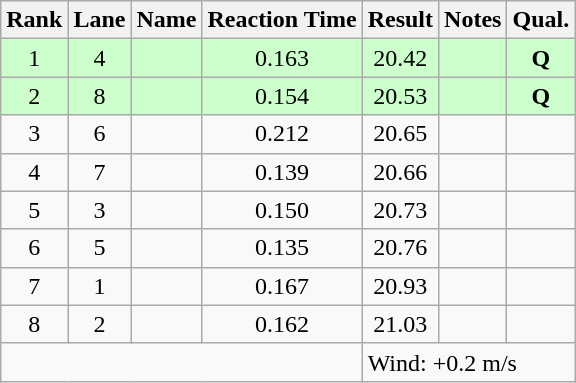<table class="wikitable" style="text-align:center">
<tr>
<th>Rank</th>
<th>Lane</th>
<th>Name</th>
<th>Reaction Time</th>
<th>Result</th>
<th>Notes</th>
<th>Qual.</th>
</tr>
<tr bgcolor=ccffcc>
<td>1</td>
<td>4</td>
<td align="left"></td>
<td>0.163</td>
<td>20.42</td>
<td></td>
<td><strong>Q</strong></td>
</tr>
<tr bgcolor=ccffcc>
<td>2</td>
<td>8</td>
<td align="left"></td>
<td>0.154</td>
<td>20.53</td>
<td></td>
<td><strong>Q</strong></td>
</tr>
<tr>
<td>3</td>
<td>6</td>
<td align="left"></td>
<td>0.212</td>
<td>20.65</td>
<td></td>
<td></td>
</tr>
<tr>
<td>4</td>
<td>7</td>
<td align="left"></td>
<td>0.139</td>
<td>20.66</td>
<td></td>
<td></td>
</tr>
<tr>
<td>5</td>
<td>3</td>
<td align="left"></td>
<td>0.150</td>
<td>20.73</td>
<td></td>
<td></td>
</tr>
<tr>
<td>6</td>
<td>5</td>
<td align="left"></td>
<td>0.135</td>
<td>20.76</td>
<td></td>
<td></td>
</tr>
<tr>
<td>7</td>
<td>1</td>
<td align="left"></td>
<td>0.167</td>
<td>20.93</td>
<td></td>
<td></td>
</tr>
<tr>
<td>8</td>
<td>2</td>
<td align="left"></td>
<td>0.162</td>
<td>21.03</td>
<td></td>
<td></td>
</tr>
<tr class="sortbottom">
<td colspan=4></td>
<td colspan="3" style="text-align:left;">Wind: +0.2 m/s</td>
</tr>
</table>
